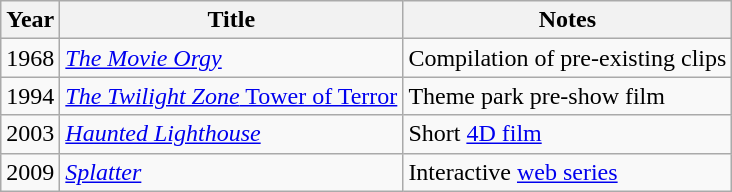<table class="wikitable">
<tr>
<th>Year</th>
<th>Title</th>
<th>Notes</th>
</tr>
<tr>
<td>1968</td>
<td><em><a href='#'>The Movie Orgy</a></em></td>
<td>Compilation of pre-existing clips</td>
</tr>
<tr>
<td>1994</td>
<td><a href='#'><em>The Twilight Zone</em> Tower of Terror</a></td>
<td>Theme park pre-show film</td>
</tr>
<tr>
<td>2003</td>
<td><em><a href='#'>Haunted Lighthouse</a></em></td>
<td>Short <a href='#'>4D film</a></td>
</tr>
<tr>
<td>2009</td>
<td><em><a href='#'>Splatter</a></em></td>
<td>Interactive <a href='#'>web series</a></td>
</tr>
</table>
